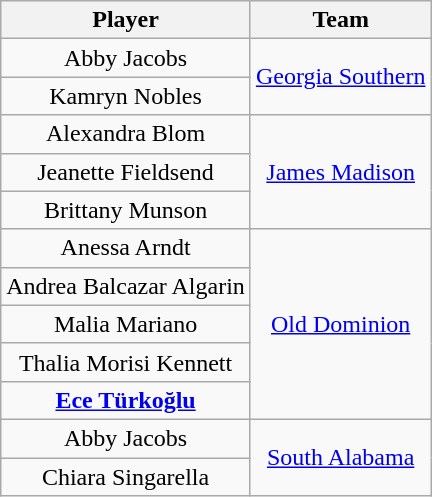<table class="wikitable" style="text-align: center;">
<tr>
<th>Player</th>
<th>Team</th>
</tr>
<tr>
<td>Abby Jacobs</td>
<td rowspan=2><a href='#'>Georgia Southern</a></td>
</tr>
<tr>
<td>Kamryn Nobles</td>
</tr>
<tr>
<td>Alexandra Blom</td>
<td rowspan=3><a href='#'>James Madison</a></td>
</tr>
<tr>
<td>Jeanette Fieldsend</td>
</tr>
<tr>
<td>Brittany Munson</td>
</tr>
<tr>
<td>Anessa Arndt</td>
<td rowspan=5><a href='#'>Old Dominion</a></td>
</tr>
<tr>
<td>Andrea Balcazar Algarin</td>
</tr>
<tr>
<td>Malia Mariano</td>
</tr>
<tr>
<td>Thalia Morisi Kennett</td>
</tr>
<tr>
<td><strong><a href='#'>Ece Türkoğlu</a></strong></td>
</tr>
<tr>
<td>Abby Jacobs</td>
<td rowspan=2><a href='#'>South Alabama</a></td>
</tr>
<tr>
<td>Chiara Singarella</td>
</tr>
</table>
